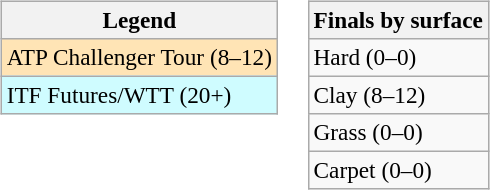<table>
<tr valign=top>
<td><br><table class=wikitable style="font-size:97%">
<tr>
<th>Legend</th>
</tr>
<tr bgcolor=moccasin>
<td>ATP Challenger Tour (8–12)</td>
</tr>
<tr bgcolor=cffcff>
<td>ITF Futures/WTT (20+)</td>
</tr>
</table>
</td>
<td><br><table class=wikitable style="font-size:97%">
<tr>
<th>Finals by surface</th>
</tr>
<tr>
<td>Hard (0–0)</td>
</tr>
<tr>
<td>Clay (8–12)</td>
</tr>
<tr>
<td>Grass (0–0)</td>
</tr>
<tr>
<td>Carpet (0–0)</td>
</tr>
</table>
</td>
</tr>
</table>
